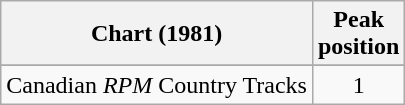<table class="wikitable sortable">
<tr>
<th align="left">Chart (1981)</th>
<th align="center">Peak<br>position</th>
</tr>
<tr>
</tr>
<tr>
<td align="left">Canadian <em>RPM</em> Country Tracks</td>
<td align="center">1</td>
</tr>
</table>
